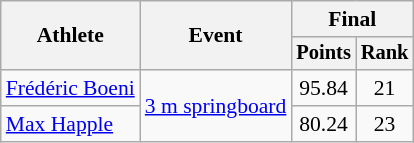<table class="wikitable" style="font-size:90%;">
<tr>
<th rowspan=2>Athlete</th>
<th rowspan=2>Event</th>
<th colspan=2>Final</th>
</tr>
<tr style="font-size:95%">
<th>Points</th>
<th>Rank</th>
</tr>
<tr align=center>
<td align=left><a href='#'>Frédéric Boeni</a></td>
<td align=left rowspan=2><a href='#'>3 m springboard</a></td>
<td>95.84</td>
<td>21</td>
</tr>
<tr align=center>
<td align=left><a href='#'>Max Happle</a></td>
<td>80.24</td>
<td>23</td>
</tr>
</table>
